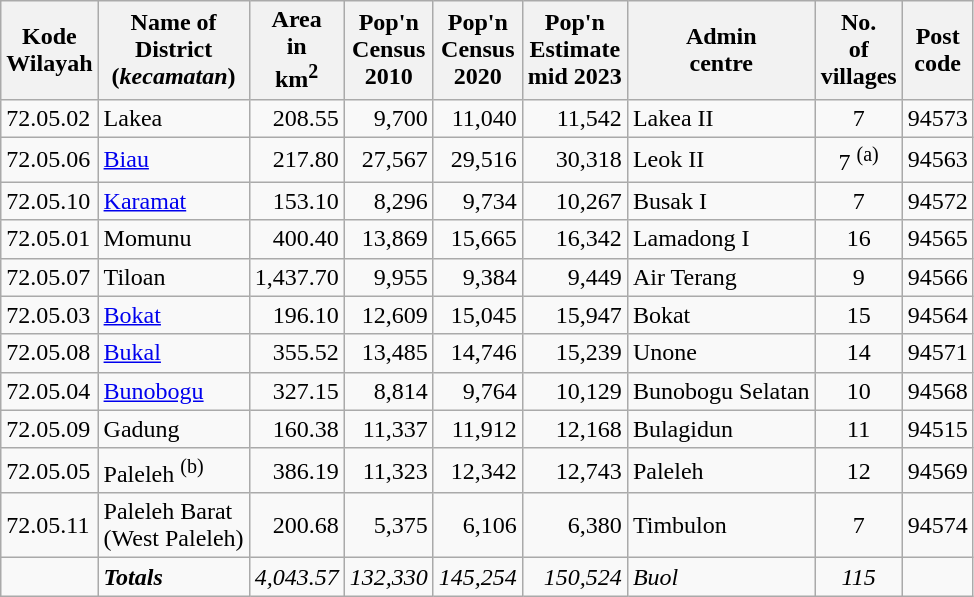<table class="sortable wikitable">
<tr>
<th>Kode <br>Wilayah</th>
<th>Name of<br>District<br>(<em>kecamatan</em>)</th>
<th>Area <br>in <br> km<sup>2</sup></th>
<th>Pop'n <br> Census <br> 2010</th>
<th>Pop'n <br> Census <br> 2020</th>
<th>Pop'n <br> Estimate <br> mid 2023</th>
<th>Admin<br>centre</th>
<th>No.<br>of <br>villages</th>
<th>Post <br>code</th>
</tr>
<tr>
<td>72.05.02</td>
<td>Lakea</td>
<td align="right">208.55</td>
<td align="right">9,700</td>
<td align="right">11,040</td>
<td align="right">11,542</td>
<td>Lakea II</td>
<td align="center">7</td>
<td>94573</td>
</tr>
<tr>
<td>72.05.06</td>
<td><a href='#'>Biau</a></td>
<td align="right">217.80</td>
<td align="right">27,567</td>
<td align="right">29,516</td>
<td align="right">30,318</td>
<td>Leok II</td>
<td align="center">7 <sup>(a)</sup></td>
<td>94563</td>
</tr>
<tr>
<td>72.05.10</td>
<td><a href='#'>Karamat</a></td>
<td align="right">153.10</td>
<td align="right">8,296</td>
<td align="right">9,734</td>
<td align="right">10,267</td>
<td>Busak I</td>
<td align="center">7</td>
<td>94572</td>
</tr>
<tr>
<td>72.05.01</td>
<td>Momunu</td>
<td align="right">400.40</td>
<td align="right">13,869</td>
<td align="right">15,665</td>
<td align="right">16,342</td>
<td>Lamadong I</td>
<td align="center">16</td>
<td>94565</td>
</tr>
<tr>
<td>72.05.07</td>
<td>Tiloan</td>
<td align="right">1,437.70</td>
<td align="right">9,955</td>
<td align="right">9,384</td>
<td align="right">9,449</td>
<td>Air Terang</td>
<td align="center">9</td>
<td>94566</td>
</tr>
<tr>
<td>72.05.03</td>
<td><a href='#'>Bokat</a></td>
<td align="right">196.10</td>
<td align="right">12,609</td>
<td align="right">15,045</td>
<td align="right">15,947</td>
<td>Bokat</td>
<td align="center">15</td>
<td>94564</td>
</tr>
<tr>
<td>72.05.08</td>
<td><a href='#'>Bukal</a></td>
<td align="right">355.52</td>
<td align="right">13,485</td>
<td align="right">14,746</td>
<td align="right">15,239</td>
<td>Unone</td>
<td align="center">14</td>
<td>94571</td>
</tr>
<tr>
<td>72.05.04</td>
<td><a href='#'>Bunobogu</a></td>
<td align="right">327.15</td>
<td align="right">8,814</td>
<td align="right">9,764</td>
<td align="right">10,129</td>
<td>Bunobogu Selatan</td>
<td align="center">10</td>
<td>94568</td>
</tr>
<tr>
<td>72.05.09</td>
<td>Gadung</td>
<td align="right">160.38</td>
<td align="right">11,337</td>
<td align="right">11,912</td>
<td align="right">12,168</td>
<td>Bulagidun</td>
<td align="center">11</td>
<td>94515</td>
</tr>
<tr>
<td>72.05.05</td>
<td>Paleleh <sup>(b)</sup></td>
<td align="right">386.19</td>
<td align="right">11,323</td>
<td align="right">12,342</td>
<td align="right">12,743</td>
<td>Paleleh</td>
<td align="center">12</td>
<td>94569</td>
</tr>
<tr>
<td>72.05.11</td>
<td>Paleleh Barat <br>(West Paleleh)</td>
<td align="right">200.68</td>
<td align="right">5,375</td>
<td align="right">6,106</td>
<td align="right">6,380</td>
<td>Timbulon</td>
<td align="center">7</td>
<td>94574</td>
</tr>
<tr>
<td></td>
<td><strong><em>Totals</em></strong></td>
<td align="right"><em>4,043.57</em></td>
<td align="right"><em>132,330</em></td>
<td align="right"><em>145,254</em></td>
<td align="right"><em>150,524</em></td>
<td><em>Buol</em></td>
<td align="center"><em>115</em></td>
<td></td>
</tr>
</table>
